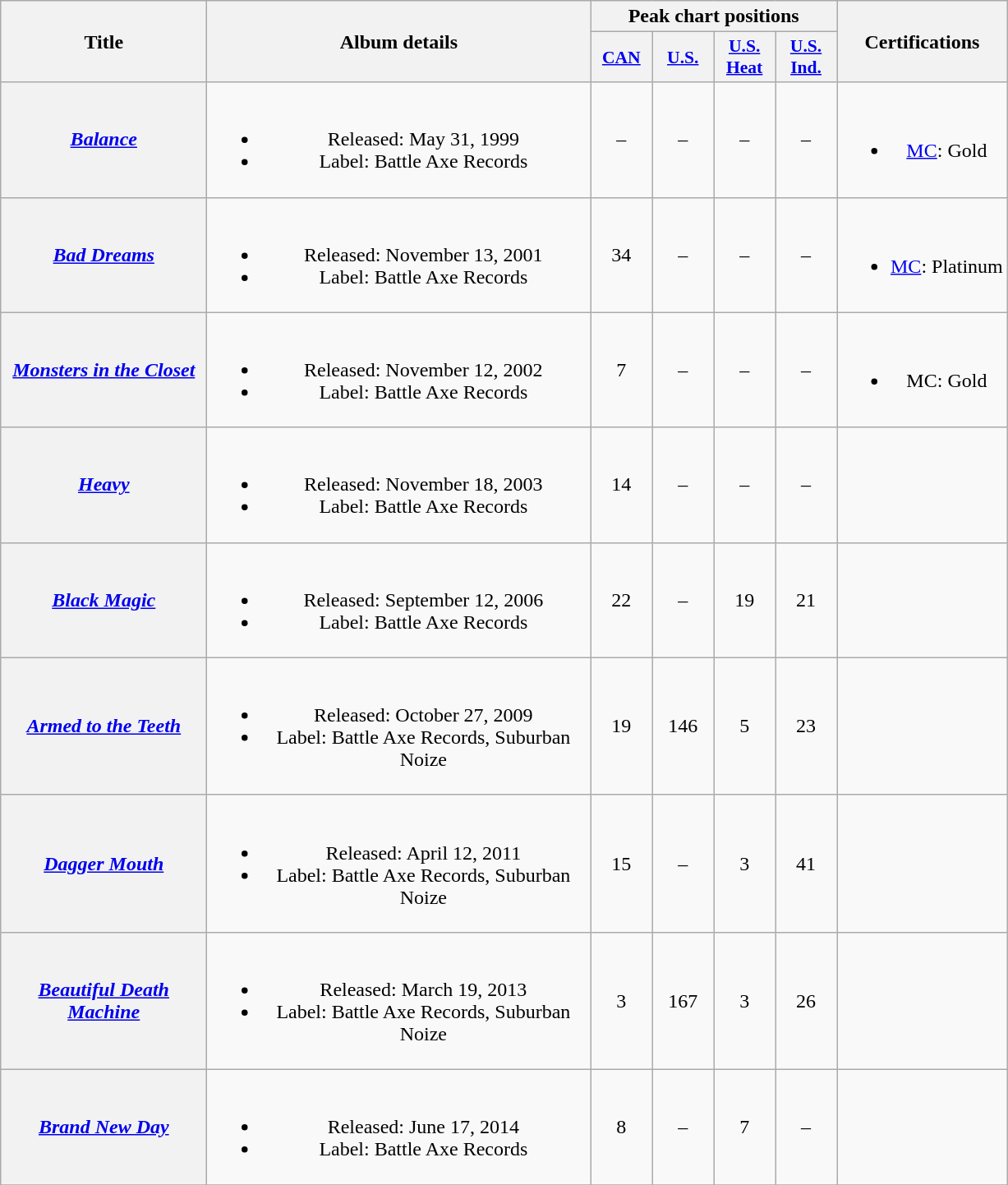<table class="wikitable plainrowheaders" style="text-align:center;">
<tr>
<th scope="col" rowspan="2" style="width:10em;">Title</th>
<th scope="col" rowspan="2" style="width:19em;">Album details</th>
<th scope="col" colspan="4">Peak chart positions</th>
<th scope="col" rowspan="2">Certifications</th>
</tr>
<tr>
<th scope="col" style="width:3em;font-size:90%;"><a href='#'>CAN</a></th>
<th scope="col" style="width:3em;font-size:90%;"><a href='#'>U.S.</a></th>
<th scope="col" style="width:3em;font-size:90%;"><a href='#'>U.S. Heat</a></th>
<th scope="col" style="width:3em;font-size:90%;"><a href='#'>U.S. Ind.</a></th>
</tr>
<tr>
<th scope="row"><em><a href='#'>Balance</a></em></th>
<td><br><ul><li>Released: May 31, 1999</li><li>Label: Battle Axe Records</li></ul></td>
<td>–</td>
<td>–</td>
<td>–</td>
<td>–</td>
<td><br><ul><li><a href='#'>MC</a>: Gold</li></ul></td>
</tr>
<tr>
<th scope="row"><em><a href='#'>Bad Dreams</a></em></th>
<td><br><ul><li>Released: November 13, 2001</li><li>Label: Battle Axe Records</li></ul></td>
<td>34</td>
<td>–</td>
<td>–</td>
<td>–</td>
<td><br><ul><li><a href='#'>MC</a>: Platinum</li></ul></td>
</tr>
<tr>
<th scope="row"><em><a href='#'>Monsters in the Closet</a></em></th>
<td><br><ul><li>Released: November 12, 2002</li><li>Label: Battle Axe Records</li></ul></td>
<td>7</td>
<td>–</td>
<td>–</td>
<td>–</td>
<td><br><ul><li>MC: Gold</li></ul></td>
</tr>
<tr>
<th scope="row"><em><a href='#'>Heavy</a></em></th>
<td><br><ul><li>Released: November 18, 2003</li><li>Label: Battle Axe Records</li></ul></td>
<td>14</td>
<td>–</td>
<td>–</td>
<td>–</td>
<td></td>
</tr>
<tr>
<th scope="row"><em><a href='#'>Black Magic</a></em></th>
<td><br><ul><li>Released: September 12, 2006</li><li>Label: Battle Axe Records</li></ul></td>
<td>22</td>
<td>–</td>
<td>19</td>
<td>21</td>
<td></td>
</tr>
<tr>
<th scope="row"><em><a href='#'>Armed to the Teeth</a></em></th>
<td><br><ul><li>Released: October 27, 2009</li><li>Label: Battle Axe Records, Suburban Noize</li></ul></td>
<td>19</td>
<td>146</td>
<td>5</td>
<td>23</td>
<td></td>
</tr>
<tr>
<th scope="row"><em><a href='#'>Dagger Mouth</a></em></th>
<td><br><ul><li>Released: April 12, 2011</li><li>Label: Battle Axe Records, Suburban Noize</li></ul></td>
<td>15</td>
<td>–</td>
<td>3</td>
<td>41</td>
<td></td>
</tr>
<tr>
<th scope="row"><em><a href='#'>Beautiful Death Machine</a></em></th>
<td><br><ul><li>Released: March 19, 2013</li><li>Label: Battle Axe Records, Suburban Noize</li></ul></td>
<td>3</td>
<td>167</td>
<td>3</td>
<td>26</td>
<td></td>
</tr>
<tr>
<th scope="row"><em><a href='#'>Brand New Day</a></em></th>
<td><br><ul><li>Released: June 17, 2014</li><li>Label: Battle Axe Records</li></ul></td>
<td>8</td>
<td>–</td>
<td>7</td>
<td>–</td>
<td></td>
</tr>
<tr>
</tr>
</table>
